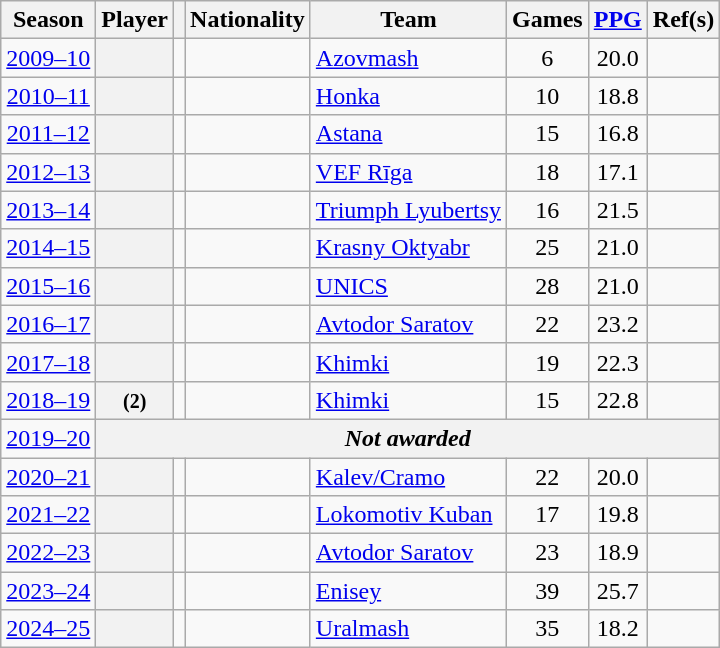<table class="wikitable plainrowheaders sortable" summary="Season (sortable), Player (sortable), Position (sortable), Team (sortable), Game played (sortable), Field goals made (sortable), 3-point field goals made (sortable), Free throws made (sortable), Total points (sortable), Points per game (sortable) and References">
<tr>
<th scope="col">Season</th>
<th scope="col">Player</th>
<th scope="col"></th>
<th scope="col">Nationality</th>
<th scope="col">Team</th>
<th scope="col">Games</th>
<th scope="col"><a href='#'>PPG</a></th>
<th scope="col" class="unsortable">Ref(s)</th>
</tr>
<tr>
<td style="text-align:center;"><a href='#'>2009–10</a></td>
<th scope=row></th>
<td style="text-align:center;"></td>
<td></td>
<td><a href='#'>Azovmash</a></td>
<td align=center>6</td>
<td align=center>20.0</td>
<td align=center></td>
</tr>
<tr>
<td style="text-align:center;"><a href='#'>2010–11</a></td>
<th scope=row></th>
<td style="text-align:center;"></td>
<td></td>
<td><a href='#'>Honka</a></td>
<td align=center>10</td>
<td align=center>18.8</td>
<td align=center></td>
</tr>
<tr>
<td style="text-align:center;"><a href='#'>2011–12</a></td>
<th scope=row></th>
<td style="text-align:center;"></td>
<td></td>
<td><a href='#'>Astana</a></td>
<td align=center>15</td>
<td align=center>16.8</td>
<td align=center></td>
</tr>
<tr>
<td style="text-align:center;"><a href='#'>2012–13</a></td>
<th scope=row></th>
<td style="text-align:center;"></td>
<td></td>
<td><a href='#'>VEF Rīga</a></td>
<td align=center>18</td>
<td align=center>17.1</td>
<td align=center></td>
</tr>
<tr>
<td style="text-align:center;"><a href='#'>2013–14</a></td>
<th scope=row></th>
<td style="text-align:center;"></td>
<td></td>
<td><a href='#'>Triumph Lyubertsy</a></td>
<td align=center>16</td>
<td align=center>21.5</td>
<td align=center></td>
</tr>
<tr>
<td style="text-align:center;"><a href='#'>2014–15</a></td>
<th scope=row></th>
<td style="text-align:center;"></td>
<td></td>
<td><a href='#'>Krasny Oktyabr</a></td>
<td align=center>25</td>
<td align=center>21.0</td>
<td align=center></td>
</tr>
<tr>
<td style="text-align:center;"><a href='#'>2015–16</a></td>
<th scope=row></th>
<td style="text-align:center;"></td>
<td></td>
<td><a href='#'>UNICS</a></td>
<td align=center>28</td>
<td align=center>21.0</td>
<td align=center></td>
</tr>
<tr>
<td style="text-align:center;"><a href='#'>2016–17</a></td>
<th scope=row></th>
<td style="text-align:center;"></td>
<td></td>
<td><a href='#'>Avtodor Saratov</a></td>
<td align=center>22</td>
<td align=center>23.2</td>
<td align=center></td>
</tr>
<tr>
<td style="text-align:center;"><a href='#'>2017–18</a></td>
<th scope=row></th>
<td style="text-align:center;"></td>
<td></td>
<td><a href='#'>Khimki</a></td>
<td align=center>19</td>
<td align=center>22.3</td>
<td align=center></td>
</tr>
<tr>
<td style="text-align:center;"><a href='#'>2018–19</a></td>
<th scope=row> <small>(2)</small></th>
<td style="text-align:center;"></td>
<td></td>
<td><a href='#'>Khimki</a></td>
<td align=center>15</td>
<td align=center>22.8</td>
<td align=center></td>
</tr>
<tr>
<td style="text-align:center;"><a href='#'>2019–20</a></td>
<th colspan="7" scope="row" style="text-align:center;"><em>Not awarded</em></th>
</tr>
<tr>
<td style="text-align:center;"><a href='#'>2020–21</a></td>
<th scope=row></th>
<td style="text-align:center;"></td>
<td></td>
<td><a href='#'>Kalev/Cramo</a></td>
<td align=center>22</td>
<td align=center>20.0</td>
<td align=center></td>
</tr>
<tr>
<td style="text-align:center;"><a href='#'>2021–22</a></td>
<th scope=row></th>
<td style="text-align:center;"></td>
<td></td>
<td><a href='#'>Lokomotiv Kuban</a></td>
<td align=center>17</td>
<td align=center>19.8</td>
<td align=center></td>
</tr>
<tr>
<td style="text-align:center;"><a href='#'>2022–23</a></td>
<th scope=row></th>
<td style="text-align:center;"></td>
<td></td>
<td><a href='#'>Avtodor Saratov</a></td>
<td align=center>23</td>
<td align=center>18.9</td>
<td align=center></td>
</tr>
<tr>
<td style="text-align:center;"><a href='#'>2023–24</a></td>
<th scope=row></th>
<td style="text-align:center;"></td>
<td></td>
<td><a href='#'>Enisey</a></td>
<td align=center>39</td>
<td align=center>25.7</td>
<td align=center></td>
</tr>
<tr>
<td style="text-align:center;"><a href='#'>2024–25</a></td>
<th scope=row></th>
<td style="text-align:center;"></td>
<td></td>
<td><a href='#'>Uralmash</a></td>
<td align=center>35</td>
<td align=center>18.2</td>
<td align=center></td>
</tr>
</table>
